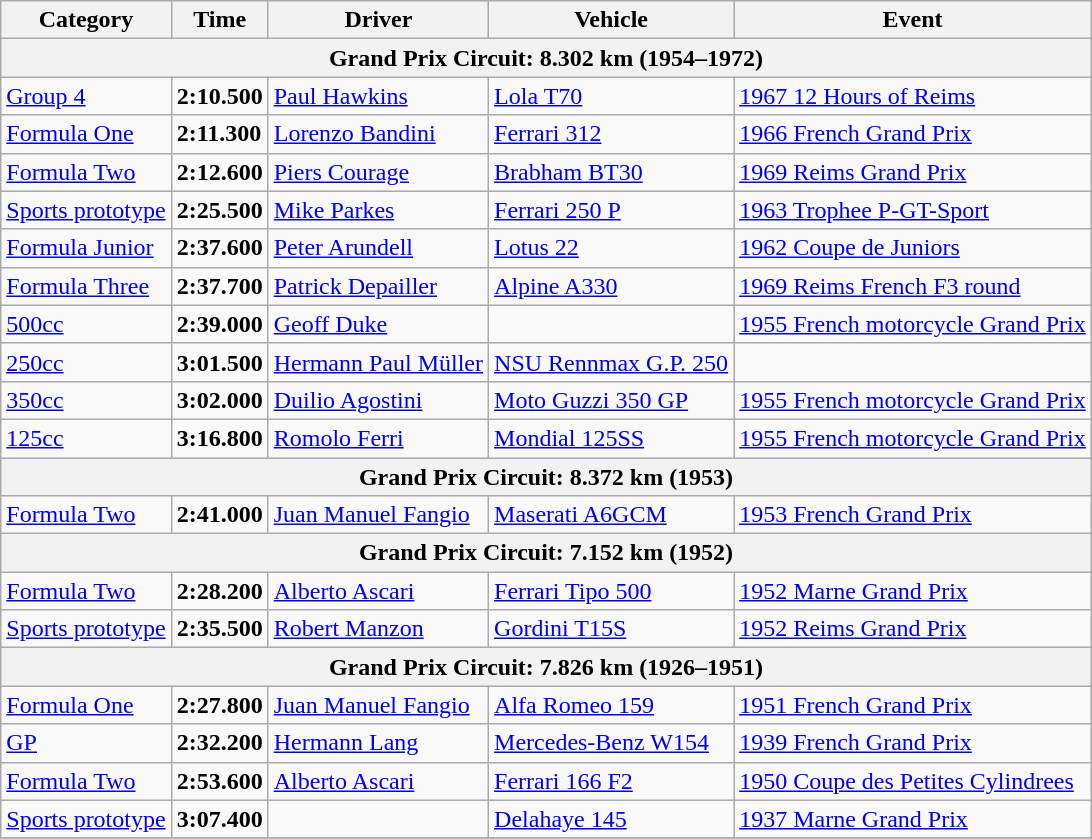<table class=wikitable>
<tr>
<th>Category</th>
<th>Time</th>
<th>Driver</th>
<th>Vehicle</th>
<th>Event</th>
</tr>
<tr>
<th colspan=5>Grand Prix Circuit: 8.302 km (1954–1972)</th>
</tr>
<tr>
<td><a href='#'>Group 4</a></td>
<td><strong>2:10.500</strong></td>
<td><a href='#'>Paul Hawkins</a></td>
<td><a href='#'>Lola T70</a></td>
<td><a href='#'>1967 12 Hours of Reims</a></td>
</tr>
<tr>
<td><a href='#'>Formula One</a></td>
<td><strong>2:11.300</strong></td>
<td><a href='#'>Lorenzo Bandini</a></td>
<td><a href='#'>Ferrari 312</a></td>
<td><a href='#'>1966 French Grand Prix</a></td>
</tr>
<tr>
<td><a href='#'>Formula Two</a></td>
<td><strong>2:12.600</strong></td>
<td><a href='#'>Piers Courage</a></td>
<td><a href='#'>Brabham BT30</a></td>
<td><a href='#'>1969 Reims Grand Prix</a></td>
</tr>
<tr>
<td><a href='#'>Sports prototype</a></td>
<td><strong>2:25.500</strong></td>
<td><a href='#'>Mike Parkes</a></td>
<td><a href='#'>Ferrari 250 P</a></td>
<td><a href='#'>1963 Trophee P-GT-Sport</a></td>
</tr>
<tr>
<td><a href='#'>Formula Junior</a></td>
<td><strong>2:37.600</strong></td>
<td><a href='#'>Peter Arundell</a></td>
<td><a href='#'>Lotus 22</a></td>
<td><a href='#'>1962 Coupe de Juniors</a></td>
</tr>
<tr>
<td><a href='#'>Formula Three</a></td>
<td><strong>2:37.700</strong></td>
<td><a href='#'>Patrick Depailler</a></td>
<td><a href='#'>Alpine A330</a></td>
<td><a href='#'>1969 Reims French F3 round</a></td>
</tr>
<tr>
<td><a href='#'>500cc</a></td>
<td><strong>2:39.000</strong></td>
<td><a href='#'>Geoff Duke</a></td>
<td></td>
<td><a href='#'>1955 French motorcycle Grand Prix</a></td>
</tr>
<tr>
<td><a href='#'>250cc</a></td>
<td><strong>3:01.500</strong></td>
<td><a href='#'>Hermann Paul Müller</a></td>
<td><a href='#'>NSU Rennmax G.P. 250</a></td>
<td></td>
</tr>
<tr>
<td><a href='#'>350cc</a></td>
<td><strong>3:02.000</strong></td>
<td><a href='#'>Duilio Agostini</a></td>
<td><a href='#'>Moto Guzzi 350 GP</a></td>
<td><a href='#'>1955 French motorcycle Grand Prix</a></td>
</tr>
<tr>
<td><a href='#'>125cc</a></td>
<td><strong>3:16.800</strong></td>
<td><a href='#'>Romolo Ferri</a></td>
<td><a href='#'>Mondial 125SS</a></td>
<td><a href='#'>1955 French motorcycle Grand Prix</a></td>
</tr>
<tr>
<th colspan=5>Grand Prix Circuit: 8.372 km (1953)</th>
</tr>
<tr>
<td><a href='#'>Formula Two</a></td>
<td><strong>2:41.000</strong></td>
<td><a href='#'>Juan Manuel Fangio</a></td>
<td><a href='#'>Maserati A6GCM</a></td>
<td><a href='#'>1953 French Grand Prix</a></td>
</tr>
<tr>
<th colspan=5>Grand Prix Circuit: 7.152 km (1952)</th>
</tr>
<tr>
<td><a href='#'>Formula Two</a></td>
<td><strong>2:28.200</strong></td>
<td><a href='#'>Alberto Ascari</a></td>
<td><a href='#'>Ferrari Tipo 500</a></td>
<td><a href='#'>1952 Marne Grand Prix</a></td>
</tr>
<tr>
<td><a href='#'>Sports prototype</a></td>
<td><strong>2:35.500</strong></td>
<td><a href='#'>Robert Manzon</a></td>
<td><a href='#'>Gordini T15S</a></td>
<td><a href='#'>1952 Reims Grand Prix</a></td>
</tr>
<tr>
<th colspan=5>Grand Prix Circuit: 7.826 km (1926–1951)</th>
</tr>
<tr>
<td><a href='#'>Formula One</a></td>
<td><strong>2:27.800</strong></td>
<td><a href='#'>Juan Manuel Fangio</a></td>
<td><a href='#'>Alfa Romeo 159</a></td>
<td><a href='#'>1951 French Grand Prix</a></td>
</tr>
<tr>
<td><a href='#'>GP</a></td>
<td><strong>2:32.200</strong></td>
<td><a href='#'>Hermann Lang</a></td>
<td><a href='#'>Mercedes-Benz W154</a></td>
<td><a href='#'>1939 French Grand Prix</a></td>
</tr>
<tr>
<td><a href='#'>Formula Two</a></td>
<td><strong>2:53.600</strong></td>
<td><a href='#'>Alberto Ascari</a></td>
<td><a href='#'>Ferrari 166 F2</a></td>
<td><a href='#'>1950 Coupe des Petites Cylindrees</a></td>
</tr>
<tr>
<td><a href='#'>Sports prototype</a></td>
<td><strong>3:07.400</strong></td>
<td></td>
<td><a href='#'>Delahaye 145</a></td>
<td><a href='#'>1937 Marne Grand Prix</a></td>
</tr>
<tr>
</tr>
</table>
